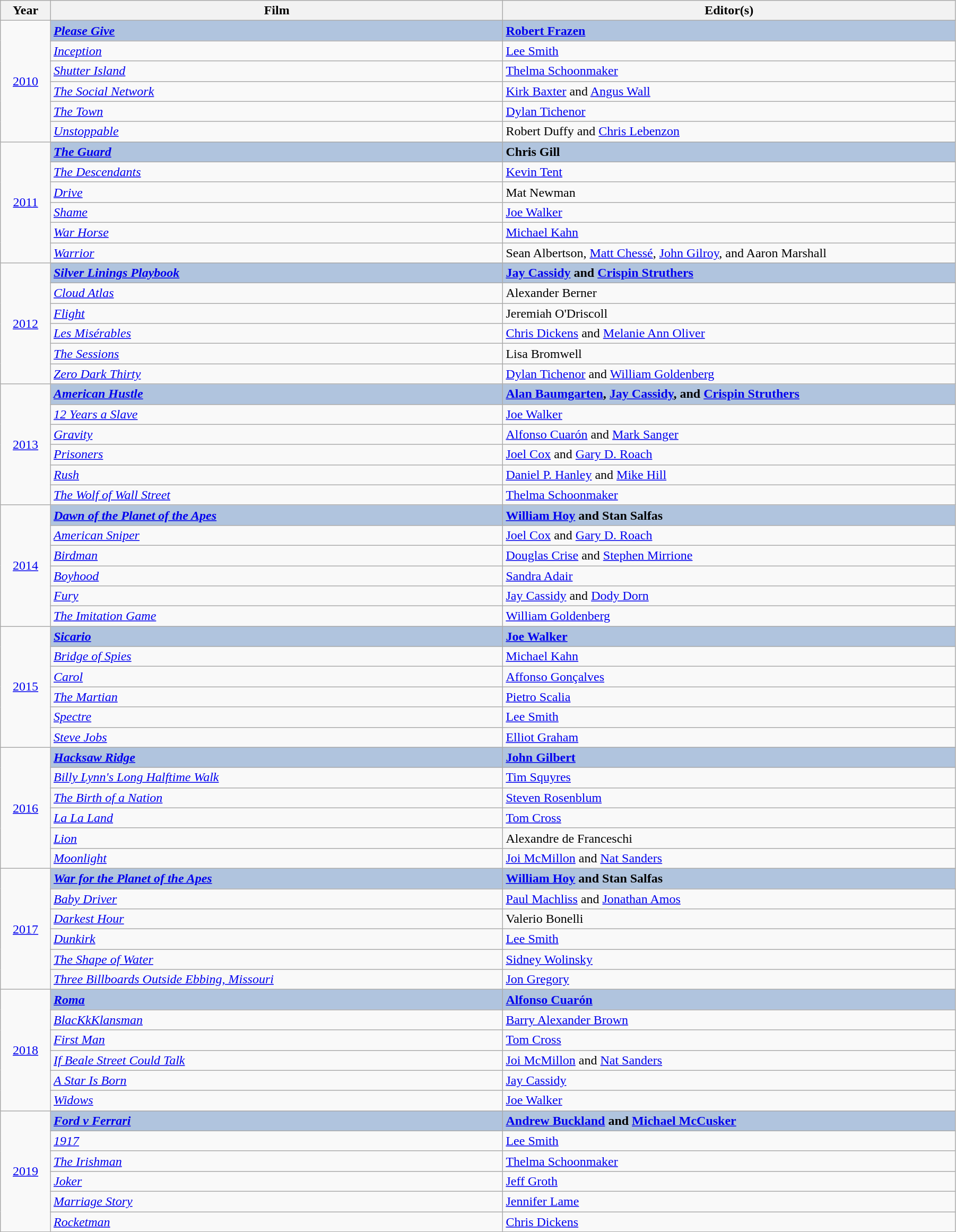<table class="wikitable" width="95%" cellpadding="5">
<tr>
<th width="5%">Year</th>
<th width="45%">Film</th>
<th width="45%">Editor(s)</th>
</tr>
<tr>
<td rowspan="6" style="text-align:center;"><a href='#'>2010</a> <br></td>
<td style="background:#B0C4DE;"><strong><em><a href='#'>Please Give</a></em></strong></td>
<td style="background:#B0C4DE;"><strong><a href='#'>Robert Frazen</a></strong></td>
</tr>
<tr>
<td><em><a href='#'>Inception</a></em></td>
<td><a href='#'>Lee Smith</a></td>
</tr>
<tr>
<td><em><a href='#'>Shutter Island</a></em></td>
<td><a href='#'>Thelma Schoonmaker</a></td>
</tr>
<tr>
<td><em><a href='#'>The Social Network</a></em></td>
<td><a href='#'>Kirk Baxter</a> and <a href='#'>Angus Wall</a></td>
</tr>
<tr>
<td><em><a href='#'>The Town</a></em></td>
<td><a href='#'>Dylan Tichenor</a></td>
</tr>
<tr>
<td><em><a href='#'>Unstoppable</a></em></td>
<td>Robert Duffy and <a href='#'>Chris Lebenzon</a></td>
</tr>
<tr>
<td rowspan="6" style="text-align:center;"><a href='#'>2011</a> <br></td>
<td style="background:#B0C4DE;"><strong><em><a href='#'>The Guard</a></em></strong></td>
<td style="background:#B0C4DE;"><strong>Chris Gill</strong></td>
</tr>
<tr>
<td><em><a href='#'>The Descendants</a></em></td>
<td><a href='#'>Kevin Tent</a></td>
</tr>
<tr>
<td><em><a href='#'>Drive</a></em></td>
<td>Mat Newman</td>
</tr>
<tr>
<td><em><a href='#'>Shame</a></em></td>
<td><a href='#'>Joe Walker</a></td>
</tr>
<tr>
<td><em><a href='#'>War Horse</a></em></td>
<td><a href='#'>Michael Kahn</a></td>
</tr>
<tr>
<td><em><a href='#'>Warrior</a></em></td>
<td>Sean Albertson, <a href='#'>Matt Chessé</a>, <a href='#'>John Gilroy</a>, and Aaron Marshall</td>
</tr>
<tr>
<td rowspan="6" style="text-align:center;"><a href='#'>2012</a> <br></td>
<td style="background:#B0C4DE;"><strong><em><a href='#'>Silver Linings Playbook</a></em></strong></td>
<td style="background:#B0C4DE;"><strong><a href='#'>Jay Cassidy</a> and <a href='#'>Crispin Struthers</a></strong></td>
</tr>
<tr>
<td><em><a href='#'>Cloud Atlas</a></em></td>
<td>Alexander Berner</td>
</tr>
<tr>
<td><em><a href='#'>Flight</a></em></td>
<td>Jeremiah O'Driscoll</td>
</tr>
<tr>
<td><em><a href='#'>Les Misérables</a></em></td>
<td><a href='#'>Chris Dickens</a> and <a href='#'>Melanie Ann Oliver</a></td>
</tr>
<tr>
<td><em><a href='#'>The Sessions</a></em></td>
<td>Lisa Bromwell</td>
</tr>
<tr>
<td><em><a href='#'>Zero Dark Thirty</a></em></td>
<td><a href='#'>Dylan Tichenor</a> and <a href='#'>William Goldenberg</a></td>
</tr>
<tr>
<td rowspan="6" style="text-align:center;"><a href='#'>2013</a> <br></td>
<td style="background:#B0C4DE;"><strong><em><a href='#'>American Hustle</a></em></strong></td>
<td style="background:#B0C4DE;"><strong><a href='#'>Alan Baumgarten</a>, <a href='#'>Jay Cassidy</a>, and <a href='#'>Crispin Struthers</a></strong></td>
</tr>
<tr>
<td><em><a href='#'>12 Years a Slave</a></em></td>
<td><a href='#'>Joe Walker</a></td>
</tr>
<tr>
<td><em><a href='#'>Gravity</a></em></td>
<td><a href='#'>Alfonso Cuarón</a> and <a href='#'>Mark Sanger</a></td>
</tr>
<tr>
<td><em><a href='#'>Prisoners</a></em></td>
<td><a href='#'>Joel Cox</a> and <a href='#'>Gary D. Roach</a></td>
</tr>
<tr>
<td><em><a href='#'>Rush</a></em></td>
<td><a href='#'>Daniel P. Hanley</a> and <a href='#'>Mike Hill</a></td>
</tr>
<tr>
<td><em><a href='#'>The Wolf of Wall Street</a></em></td>
<td><a href='#'>Thelma Schoonmaker</a></td>
</tr>
<tr>
<td rowspan="6" style="text-align:center;"><a href='#'>2014</a> <br></td>
<td style="background:#B0C4DE;"><strong><em><a href='#'>Dawn of the Planet of the Apes</a></em></strong></td>
<td style="background:#B0C4DE;"><strong><a href='#'>William Hoy</a> and Stan Salfas</strong></td>
</tr>
<tr>
<td><em><a href='#'>American Sniper</a></em></td>
<td><a href='#'>Joel Cox</a> and <a href='#'>Gary D. Roach</a></td>
</tr>
<tr>
<td><em><a href='#'>Birdman</a></em></td>
<td><a href='#'>Douglas Crise</a> and <a href='#'>Stephen Mirrione</a></td>
</tr>
<tr>
<td><em><a href='#'>Boyhood</a></em></td>
<td><a href='#'>Sandra Adair</a></td>
</tr>
<tr>
<td><em><a href='#'>Fury</a></em></td>
<td><a href='#'>Jay Cassidy</a> and <a href='#'>Dody Dorn</a></td>
</tr>
<tr>
<td><em><a href='#'>The Imitation Game</a></em></td>
<td><a href='#'>William Goldenberg</a></td>
</tr>
<tr>
<td rowspan="6" style="text-align:center;"><a href='#'>2015</a> <br></td>
<td style="background:#B0C4DE;"><strong><em><a href='#'>Sicario</a></em></strong></td>
<td style="background:#B0C4DE;"><strong><a href='#'>Joe Walker</a></strong></td>
</tr>
<tr>
<td><em><a href='#'>Bridge of Spies</a></em></td>
<td><a href='#'>Michael Kahn</a></td>
</tr>
<tr>
<td><em><a href='#'>Carol</a></em></td>
<td><a href='#'>Affonso Gonçalves</a></td>
</tr>
<tr>
<td><em><a href='#'>The Martian</a></em></td>
<td><a href='#'>Pietro Scalia</a></td>
</tr>
<tr>
<td><em><a href='#'>Spectre</a></em></td>
<td><a href='#'>Lee Smith</a></td>
</tr>
<tr>
<td><em><a href='#'>Steve Jobs</a></em></td>
<td><a href='#'>Elliot Graham</a></td>
</tr>
<tr>
<td rowspan="6" style="text-align:center;"><a href='#'>2016</a> <br></td>
<td style="background:#B0C4DE;"><strong><em><a href='#'>Hacksaw Ridge</a></em></strong></td>
<td style="background:#B0C4DE;"><strong><a href='#'>John Gilbert</a></strong></td>
</tr>
<tr>
<td><em><a href='#'>Billy Lynn's Long Halftime Walk</a></em></td>
<td><a href='#'>Tim Squyres</a></td>
</tr>
<tr>
<td><em><a href='#'>The Birth of a Nation</a></em></td>
<td><a href='#'>Steven Rosenblum</a></td>
</tr>
<tr>
<td><em><a href='#'>La La Land</a></em></td>
<td><a href='#'>Tom Cross</a></td>
</tr>
<tr>
<td><em><a href='#'>Lion</a></em></td>
<td>Alexandre de Franceschi</td>
</tr>
<tr>
<td><em><a href='#'>Moonlight</a></em></td>
<td><a href='#'>Joi McMillon</a> and <a href='#'>Nat Sanders</a></td>
</tr>
<tr>
<td rowspan="6" style="text-align:center;"><a href='#'>2017</a> <br></td>
<td style="background:#B0C4DE;"><strong><em><a href='#'>War for the Planet of the Apes</a></em></strong></td>
<td style="background:#B0C4DE;"><strong><a href='#'>William Hoy</a> and Stan Salfas</strong></td>
</tr>
<tr>
<td><em><a href='#'>Baby Driver</a></em></td>
<td><a href='#'>Paul Machliss</a> and <a href='#'>Jonathan Amos</a></td>
</tr>
<tr>
<td><em><a href='#'>Darkest Hour</a></em></td>
<td>Valerio Bonelli</td>
</tr>
<tr>
<td><em><a href='#'>Dunkirk</a></em></td>
<td><a href='#'>Lee Smith</a></td>
</tr>
<tr>
<td><em><a href='#'>The Shape of Water</a></em></td>
<td><a href='#'>Sidney Wolinsky</a></td>
</tr>
<tr>
<td><em><a href='#'>Three Billboards Outside Ebbing, Missouri</a></em></td>
<td><a href='#'>Jon Gregory</a></td>
</tr>
<tr>
<td rowspan="6" style="text-align:center;"><a href='#'>2018</a> <br></td>
<td style="background:#B0C4DE;"><strong><em><a href='#'>Roma</a></em></strong></td>
<td style="background:#B0C4DE;"><strong><a href='#'>Alfonso Cuarón</a></strong></td>
</tr>
<tr>
<td><em><a href='#'>BlacKkKlansman</a></em></td>
<td><a href='#'>Barry Alexander Brown</a></td>
</tr>
<tr>
<td><em><a href='#'>First Man</a></em></td>
<td><a href='#'>Tom Cross</a></td>
</tr>
<tr>
<td><em><a href='#'>If Beale Street Could Talk</a></em></td>
<td><a href='#'>Joi McMillon</a> and <a href='#'>Nat Sanders</a></td>
</tr>
<tr>
<td><em><a href='#'>A Star Is Born</a></em></td>
<td><a href='#'>Jay Cassidy</a></td>
</tr>
<tr>
<td><em><a href='#'>Widows</a></em></td>
<td><a href='#'>Joe Walker</a></td>
</tr>
<tr>
<td rowspan="6" style="text-align:center;"><a href='#'>2019</a> <br></td>
<td style="background:#B0C4DE;"><strong><em><a href='#'>Ford v Ferrari</a></em></strong></td>
<td style="background:#B0C4DE;"><strong><a href='#'>Andrew Buckland</a> and <a href='#'>Michael McCusker</a></strong></td>
</tr>
<tr>
<td><em><a href='#'>1917</a></em></td>
<td><a href='#'>Lee Smith</a></td>
</tr>
<tr>
<td><em><a href='#'>The Irishman</a></em></td>
<td><a href='#'>Thelma Schoonmaker</a></td>
</tr>
<tr>
<td><em><a href='#'>Joker</a></em></td>
<td><a href='#'>Jeff Groth</a></td>
</tr>
<tr>
<td><em><a href='#'>Marriage Story</a></em></td>
<td><a href='#'>Jennifer Lame</a></td>
</tr>
<tr>
<td><em><a href='#'>Rocketman</a></em></td>
<td><a href='#'>Chris Dickens</a></td>
</tr>
</table>
